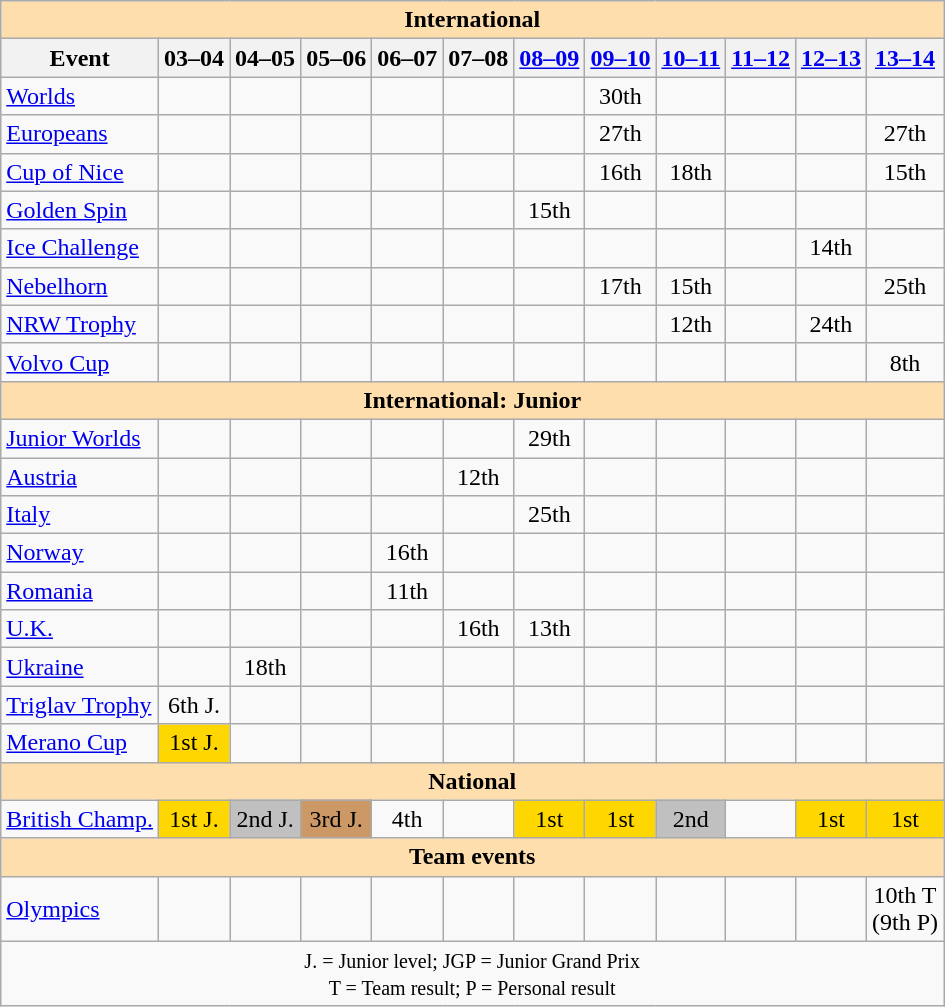<table class="wikitable" style="text-align:center">
<tr>
<th style="background-color: #ffdead; " colspan=12 align=center>International</th>
</tr>
<tr>
<th>Event</th>
<th>03–04</th>
<th>04–05</th>
<th>05–06</th>
<th>06–07</th>
<th>07–08</th>
<th><a href='#'>08–09</a></th>
<th><a href='#'>09–10</a></th>
<th><a href='#'>10–11</a></th>
<th><a href='#'>11–12</a></th>
<th><a href='#'>12–13</a></th>
<th><a href='#'>13–14</a></th>
</tr>
<tr>
<td align=left><a href='#'>Worlds</a></td>
<td></td>
<td></td>
<td></td>
<td></td>
<td></td>
<td></td>
<td>30th</td>
<td></td>
<td></td>
<td></td>
<td></td>
</tr>
<tr>
<td align=left><a href='#'>Europeans</a></td>
<td></td>
<td></td>
<td></td>
<td></td>
<td></td>
<td></td>
<td>27th</td>
<td></td>
<td></td>
<td></td>
<td>27th</td>
</tr>
<tr>
<td align=left><a href='#'>Cup of Nice</a></td>
<td></td>
<td></td>
<td></td>
<td></td>
<td></td>
<td></td>
<td>16th</td>
<td>18th</td>
<td></td>
<td></td>
<td>15th</td>
</tr>
<tr>
<td align=left><a href='#'>Golden Spin</a></td>
<td></td>
<td></td>
<td></td>
<td></td>
<td></td>
<td>15th</td>
<td></td>
<td></td>
<td></td>
<td></td>
<td></td>
</tr>
<tr>
<td align=left><a href='#'>Ice Challenge</a></td>
<td></td>
<td></td>
<td></td>
<td></td>
<td></td>
<td></td>
<td></td>
<td></td>
<td></td>
<td>14th</td>
<td></td>
</tr>
<tr>
<td align=left><a href='#'>Nebelhorn</a></td>
<td></td>
<td></td>
<td></td>
<td></td>
<td></td>
<td></td>
<td>17th</td>
<td>15th</td>
<td></td>
<td></td>
<td>25th</td>
</tr>
<tr>
<td align=left><a href='#'>NRW Trophy</a></td>
<td></td>
<td></td>
<td></td>
<td></td>
<td></td>
<td></td>
<td></td>
<td>12th</td>
<td></td>
<td>24th</td>
<td></td>
</tr>
<tr>
<td align=left><a href='#'>Volvo Cup</a></td>
<td></td>
<td></td>
<td></td>
<td></td>
<td></td>
<td></td>
<td></td>
<td></td>
<td></td>
<td></td>
<td>8th</td>
</tr>
<tr>
<th style="background-color: #ffdead; " colspan=12 align=center>International: Junior</th>
</tr>
<tr>
<td align=left><a href='#'>Junior Worlds</a></td>
<td></td>
<td></td>
<td></td>
<td></td>
<td></td>
<td>29th</td>
<td></td>
<td></td>
<td></td>
<td></td>
<td></td>
</tr>
<tr>
<td align=left> <a href='#'>Austria</a></td>
<td></td>
<td></td>
<td></td>
<td></td>
<td>12th</td>
<td></td>
<td></td>
<td></td>
<td></td>
<td></td>
<td></td>
</tr>
<tr>
<td align=left> <a href='#'>Italy</a></td>
<td></td>
<td></td>
<td></td>
<td></td>
<td></td>
<td>25th</td>
<td></td>
<td></td>
<td></td>
<td></td>
<td></td>
</tr>
<tr>
<td align=left> <a href='#'>Norway</a></td>
<td></td>
<td></td>
<td></td>
<td>16th</td>
<td></td>
<td></td>
<td></td>
<td></td>
<td></td>
<td></td>
<td></td>
</tr>
<tr>
<td align=left> <a href='#'>Romania</a></td>
<td></td>
<td></td>
<td></td>
<td>11th</td>
<td></td>
<td></td>
<td></td>
<td></td>
<td></td>
<td></td>
<td></td>
</tr>
<tr>
<td align=left> <a href='#'>U.K.</a></td>
<td></td>
<td></td>
<td></td>
<td></td>
<td>16th</td>
<td>13th</td>
<td></td>
<td></td>
<td></td>
<td></td>
<td></td>
</tr>
<tr>
<td align=left> <a href='#'>Ukraine</a></td>
<td></td>
<td>18th</td>
<td></td>
<td></td>
<td></td>
<td></td>
<td></td>
<td></td>
<td></td>
<td></td>
<td></td>
</tr>
<tr>
<td align=left><a href='#'>Triglav Trophy</a></td>
<td>6th J.</td>
<td></td>
<td></td>
<td></td>
<td></td>
<td></td>
<td></td>
<td></td>
<td></td>
<td></td>
<td></td>
</tr>
<tr>
<td align=left><a href='#'>Merano Cup</a></td>
<td bgcolor=gold>1st J.</td>
<td></td>
<td></td>
<td></td>
<td></td>
<td></td>
<td></td>
<td></td>
<td></td>
<td></td>
<td></td>
</tr>
<tr>
<th style="background-color: #ffdead; " colspan=12 align=center>National</th>
</tr>
<tr>
<td align=left><a href='#'>British Champ.</a></td>
<td bgcolor=gold>1st J.</td>
<td bgcolor=silver>2nd J.</td>
<td bgcolor=cc9966>3rd J.</td>
<td>4th</td>
<td></td>
<td bgcolor=gold>1st</td>
<td bgcolor=gold>1st</td>
<td bgcolor=silver>2nd</td>
<td></td>
<td bgcolor=gold>1st</td>
<td bgcolor=gold>1st</td>
</tr>
<tr>
<th style="background-color: #ffdead; " colspan=12 align=center>Team events</th>
</tr>
<tr>
<td align=left><a href='#'>Olympics</a></td>
<td></td>
<td></td>
<td></td>
<td></td>
<td></td>
<td></td>
<td></td>
<td></td>
<td></td>
<td></td>
<td>10th T <br>(9th P)</td>
</tr>
<tr>
<td colspan=12 align=center><small> J. = Junior level; JGP = Junior Grand Prix <br> T = Team result; P = Personal result </small></td>
</tr>
</table>
